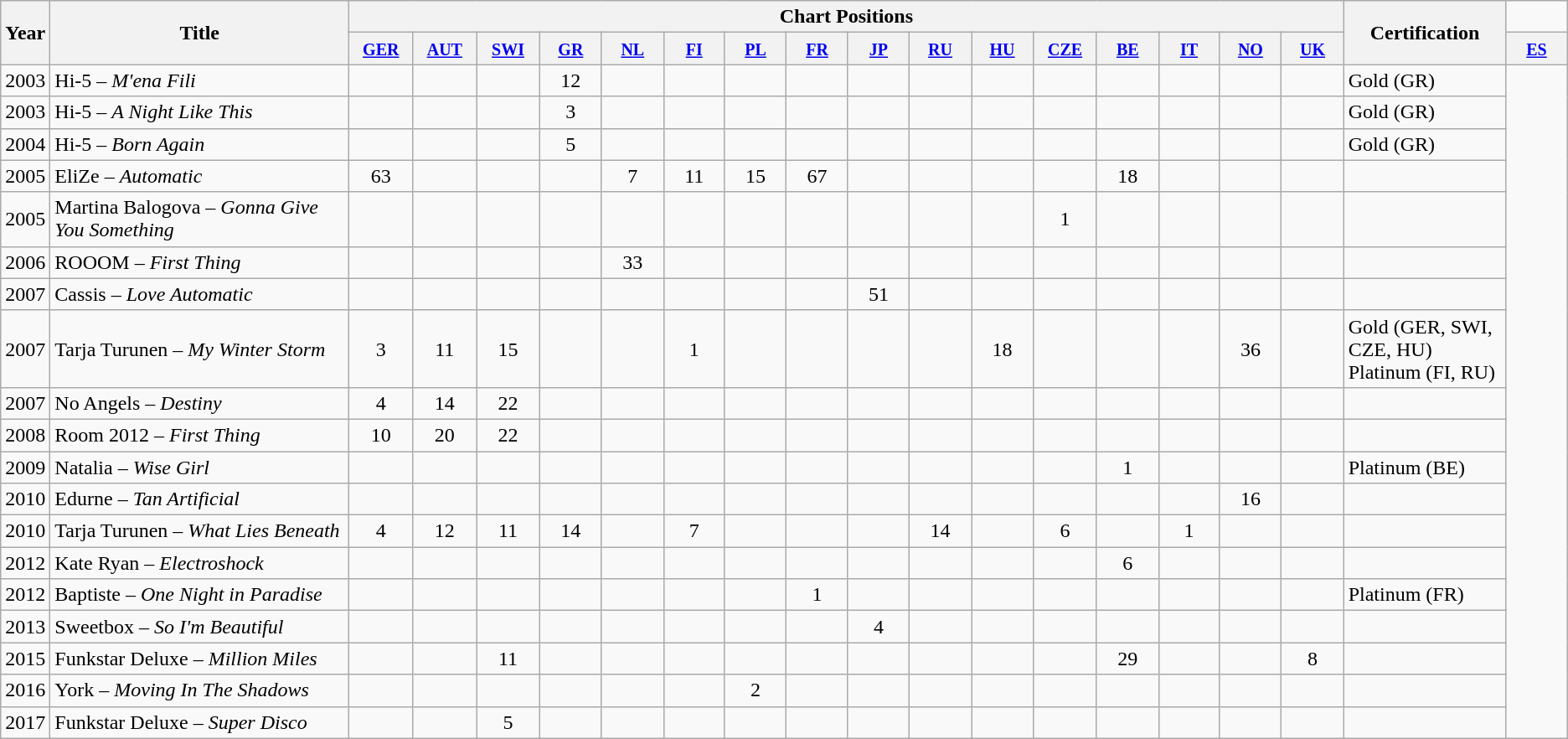<table class="wikitable">
<tr>
<th style="width:28px;" rowspan="2">Year</th>
<th style="width:257px;" rowspan="2">Title</th>
<th colspan="16">Chart Positions</th>
<th style="width:128px;" rowspan="2">Certification</th>
</tr>
<tr>
<th width="46"><small><a href='#'>GER</a></small></th>
<th width="46"><small><a href='#'>AUT</a></small></th>
<th width="46"><small><a href='#'>SWI</a></small></th>
<th width="46"><small><a href='#'>GR</a></small></th>
<th width="46"><small><a href='#'>NL</a></small></th>
<th width="46"><small><a href='#'>FI</a></small></th>
<th width="46"><small><a href='#'>PL</a></small></th>
<th width="46"><small><a href='#'>FR</a></small></th>
<th width="46"><small><a href='#'>JP</a></small></th>
<th width="46"><small><a href='#'>RU</a></small></th>
<th width="46"><small><a href='#'>HU</a></small></th>
<th width="46"><small><a href='#'>CZE</a></small></th>
<th width="46"><small><a href='#'>BE</a></small></th>
<th width="46"><small><a href='#'>IT</a></small></th>
<th width="46"><small><a href='#'>NO</a></small></th>
<th width="46"><small><a href='#'>UK</a></small></th>
<th width="46"><small><a href='#'>ES</a></small></th>
</tr>
<tr>
<td>2003</td>
<td>Hi-5 – <em>M'ena Fili</em></td>
<td style="text-align:center;"></td>
<td style="text-align:center;"></td>
<td style="text-align:center;"></td>
<td style="text-align:center;">12</td>
<td style="text-align:center;"></td>
<td style="text-align:center;"></td>
<td style="text-align:center;"></td>
<td style="text-align:center;"></td>
<td style="text-align:center;"></td>
<td style="text-align:center;"></td>
<td style="text-align:center;"></td>
<td style="text-align:center;"></td>
<td style="text-align:center;"></td>
<td style="text-align:center;"></td>
<td style="text-align:center;"></td>
<td style="text-align:center;"></td>
<td>Gold (GR)</td>
</tr>
<tr>
<td>2003</td>
<td>Hi-5 – <em>A Night Like This</em></td>
<td style="text-align:center;"></td>
<td style="text-align:center;"></td>
<td style="text-align:center;"></td>
<td style="text-align:center;">3</td>
<td style="text-align:center;"></td>
<td style="text-align:center;"></td>
<td style="text-align:center;"></td>
<td style="text-align:center;"></td>
<td style="text-align:center;"></td>
<td style="text-align:center;"></td>
<td style="text-align:center;"></td>
<td style="text-align:center;"></td>
<td style="text-align:center;"></td>
<td style="text-align:center;"></td>
<td style="text-align:center;"></td>
<td style="text-align:center;"></td>
<td>Gold (GR)</td>
</tr>
<tr>
<td>2004</td>
<td>Hi-5 – <em>Born Again</em></td>
<td style="text-align:center;"></td>
<td style="text-align:center;"></td>
<td style="text-align:center;"></td>
<td style="text-align:center;">5</td>
<td style="text-align:center;"></td>
<td style="text-align:center;"></td>
<td style="text-align:center;"></td>
<td style="text-align:center;"></td>
<td style="text-align:center;"></td>
<td style="text-align:center;"></td>
<td style="text-align:center;"></td>
<td style="text-align:center;"></td>
<td style="text-align:center;"></td>
<td style="text-align:center;"></td>
<td style="text-align:center;"></td>
<td style="text-align:center;"></td>
<td>Gold (GR)</td>
</tr>
<tr>
<td>2005</td>
<td>EliZe – <em>Automatic</em></td>
<td style="text-align:center;">63</td>
<td style="text-align:center;"></td>
<td style="text-align:center;"></td>
<td style="text-align:center;"></td>
<td style="text-align:center;">7</td>
<td style="text-align:center;">11</td>
<td style="text-align:center;">15</td>
<td style="text-align:center;">67</td>
<td style="text-align:center;"></td>
<td style="text-align:center;"></td>
<td style="text-align:center;"></td>
<td style="text-align:center;"></td>
<td style="text-align:center;">18</td>
<td style="text-align:center;"></td>
<td style="text-align:center;"></td>
<td style="text-align:center;"></td>
<td></td>
</tr>
<tr>
<td>2005</td>
<td>Martina Balogova – <em>Gonna Give You Something</em></td>
<td style="text-align:center;"></td>
<td style="text-align:center;"></td>
<td style="text-align:center;"></td>
<td style="text-align:center;"></td>
<td style="text-align:center;"></td>
<td style="text-align:center;"></td>
<td style="text-align:center;"></td>
<td style="text-align:center;"></td>
<td style="text-align:center;"></td>
<td style="text-align:center;"></td>
<td style="text-align:center;"></td>
<td style="text-align:center;">1</td>
<td style="text-align:center;"></td>
<td style="text-align:center;"></td>
<td style="text-align:center;"></td>
<td style="text-align:center;"></td>
<td></td>
</tr>
<tr>
<td>2006</td>
<td>ROOOM – <em>First Thing</em></td>
<td style="text-align:center;"></td>
<td style="text-align:center;"></td>
<td style="text-align:center;"></td>
<td style="text-align:center;"></td>
<td style="text-align:center;">33</td>
<td style="text-align:center;"></td>
<td style="text-align:center;"></td>
<td style="text-align:center;"></td>
<td style="text-align:center;"></td>
<td style="text-align:center;"></td>
<td style="text-align:center;"></td>
<td style="text-align:center;"></td>
<td style="text-align:center;"></td>
<td style="text-align:center;"></td>
<td style="text-align:center;"></td>
<td style="text-align:center;"></td>
<td></td>
</tr>
<tr>
<td>2007</td>
<td>Cassis – <em>Love Automatic</em></td>
<td style="text-align:center;"></td>
<td style="text-align:center;"></td>
<td style="text-align:center;"></td>
<td style="text-align:center;"></td>
<td style="text-align:center;"></td>
<td style="text-align:center;"></td>
<td style="text-align:center;"></td>
<td style="text-align:center;"></td>
<td style="text-align:center;">51</td>
<td style="text-align:center;"></td>
<td style="text-align:center;"></td>
<td style="text-align:center;"></td>
<td style="text-align:center;"></td>
<td style="text-align:center;"></td>
<td style="text-align:center;"></td>
<td style="text-align:center;"></td>
<td></td>
</tr>
<tr>
<td>2007</td>
<td>Tarja Turunen – <em>My Winter Storm</em></td>
<td style="text-align:center;">3</td>
<td style="text-align:center;">11</td>
<td style="text-align:center;">15</td>
<td style="text-align:center;"></td>
<td style="text-align:center;"></td>
<td style="text-align:center;">1</td>
<td style="text-align:center;"></td>
<td style="text-align:center;"></td>
<td style="text-align:center;"></td>
<td style="text-align:center;"></td>
<td style="text-align:center;">18</td>
<td style="text-align:center;"></td>
<td style="text-align:center;"></td>
<td style="text-align:center;"></td>
<td style="text-align:center;">36</td>
<td style="text-align:center;"></td>
<td>Gold (GER, SWI, CZE, HU) Platinum (FI, RU)</td>
</tr>
<tr>
<td>2007</td>
<td>No Angels – <em>Destiny</em></td>
<td style="text-align:center;">4</td>
<td style="text-align:center;">14</td>
<td style="text-align:center;">22</td>
<td style="text-align:center;"></td>
<td style="text-align:center;"></td>
<td style="text-align:center;"></td>
<td style="text-align:center;"></td>
<td style="text-align:center;"></td>
<td style="text-align:center;"></td>
<td style="text-align:center;"></td>
<td style="text-align:center;"></td>
<td style="text-align:center;"></td>
<td style="text-align:center;"></td>
<td style="text-align:center;"></td>
<td style="text-align:center;"></td>
<td style="text-align:center;"></td>
<td></td>
</tr>
<tr>
<td>2008</td>
<td>Room 2012 – <em>First Thing</em></td>
<td style="text-align:center;">10</td>
<td style="text-align:center;">20</td>
<td style="text-align:center;">22</td>
<td style="text-align:center;"></td>
<td style="text-align:center;"></td>
<td style="text-align:center;"></td>
<td style="text-align:center;"></td>
<td style="text-align:center;"></td>
<td style="text-align:center;"></td>
<td style="text-align:center;"></td>
<td style="text-align:center;"></td>
<td style="text-align:center;"></td>
<td style="text-align:center;"></td>
<td style="text-align:center;"></td>
<td style="text-align:center;"></td>
<td style="text-align:center;"></td>
<td></td>
</tr>
<tr>
<td>2009</td>
<td>Natalia – <em>Wise Girl</em></td>
<td style="text-align:center;"></td>
<td style="text-align:center;"></td>
<td style="text-align:center;"></td>
<td style="text-align:center;"></td>
<td style="text-align:center;"></td>
<td style="text-align:center;"></td>
<td style="text-align:center;"></td>
<td style="text-align:center;"></td>
<td style="text-align:center;"></td>
<td style="text-align:center;"></td>
<td style="text-align:center;"></td>
<td style="text-align:center;"></td>
<td style="text-align:center;">1</td>
<td style="text-align:center;"></td>
<td style="text-align:center;"></td>
<td style="text-align:center;"></td>
<td>Platinum (BE)</td>
</tr>
<tr>
<td>2010</td>
<td>Edurne – <em>Tan Artificial</em></td>
<td style="text-align:center;"></td>
<td style="text-align:center;"></td>
<td style="text-align:center;"></td>
<td style="text-align:center;"></td>
<td style="text-align:center;"></td>
<td style="text-align:center;"></td>
<td style="text-align:center;"></td>
<td style="text-align:center;"></td>
<td style="text-align:center;"></td>
<td style="text-align:center;"></td>
<td style="text-align:center;"></td>
<td style="text-align:center;"></td>
<td style="text-align:center;"></td>
<td style="text-align:center;"></td>
<td style="text-align:center;">16</td>
<td style="text-align:center;"></td>
<td></td>
</tr>
<tr>
<td>2010</td>
<td>Tarja Turunen – <em>What Lies Beneath</em></td>
<td style="text-align:center;">4</td>
<td style="text-align:center;">12</td>
<td style="text-align:center;">11</td>
<td style="text-align:center;">14</td>
<td style="text-align:center;"></td>
<td style="text-align:center;">7</td>
<td style="text-align:center;"></td>
<td style="text-align:center;"></td>
<td style="text-align:center;"></td>
<td style="text-align:center;">14</td>
<td style="text-align:center;"></td>
<td style="text-align:center;">6</td>
<td style="text-align:center;"></td>
<td style="text-align:center;">1</td>
<td style="text-align:center;"></td>
<td style="text-align:center;"></td>
<td></td>
</tr>
<tr>
<td>2012</td>
<td>Kate Ryan – <em>Electroshock</em></td>
<td style="text-align:center;"></td>
<td style="text-align:center;"></td>
<td style="text-align:center;"></td>
<td style="text-align:center;"></td>
<td style="text-align:center;"></td>
<td style="text-align:center;"></td>
<td style="text-align:center;"></td>
<td style="text-align:center;"></td>
<td style="text-align:center;"></td>
<td style="text-align:center;"></td>
<td style="text-align:center;"></td>
<td style="text-align:center;"></td>
<td style="text-align:center;">6</td>
<td style="text-align:center;"></td>
<td style="text-align:center;"></td>
<td style="text-align:center;"></td>
<td></td>
</tr>
<tr>
<td>2012</td>
<td>Baptiste  – <em>One Night in Paradise</em></td>
<td style="text-align:center;"></td>
<td style="text-align:center;"></td>
<td style="text-align:center;"></td>
<td style="text-align:center;"></td>
<td style="text-align:center;"></td>
<td style="text-align:center;"></td>
<td style="text-align:center;"></td>
<td style="text-align:center;">1</td>
<td style="text-align:center;"></td>
<td style="text-align:center;"></td>
<td style="text-align:center;"></td>
<td style="text-align:center;"></td>
<td style="text-align:center;"></td>
<td style="text-align:center;"></td>
<td style="text-align:center;"></td>
<td style="text-align:center;"></td>
<td>Platinum (FR)</td>
</tr>
<tr>
<td>2013</td>
<td>Sweetbox  – <em>So I'm Beautiful</em></td>
<td style="text-align:center;"></td>
<td style="text-align:center;"></td>
<td style="text-align:center;"></td>
<td style="text-align:center;"></td>
<td style="text-align:center;"></td>
<td style="text-align:center;"></td>
<td style="text-align:center;"></td>
<td style="text-align:center;"></td>
<td style="text-align:center;">4</td>
<td style="text-align:center;"></td>
<td style="text-align:center;"></td>
<td style="text-align:center;"></td>
<td style="text-align:center;"></td>
<td style="text-align:center;"></td>
<td style="text-align:center;"></td>
<td style="text-align:center;"></td>
<td></td>
</tr>
<tr>
<td>2015</td>
<td>Funkstar Deluxe  – <em>Million Miles</em></td>
<td style="text-align:center;"></td>
<td style="text-align:center;"></td>
<td style="text-align:center;">11</td>
<td style="text-align:center;"></td>
<td style="text-align:center;"></td>
<td style="text-align:center;"></td>
<td style="text-align:center;"></td>
<td style="text-align:center;"></td>
<td style="text-align:center;"></td>
<td style="text-align:center;"></td>
<td style="text-align:center;"></td>
<td style="text-align:center;"></td>
<td style="text-align:center;">29</td>
<td style="text-align:center;"></td>
<td style="text-align:center;"></td>
<td style="text-align:center;">8</td>
<td></td>
</tr>
<tr>
<td>2016</td>
<td>York  – <em>Moving In The Shadows</em></td>
<td style="text-align:center;"></td>
<td style="text-align:center;"></td>
<td style="text-align:center;"></td>
<td style="text-align:center;"></td>
<td style="text-align:center;"></td>
<td style="text-align:center;"></td>
<td style="text-align:center;">2</td>
<td style="text-align:center;"></td>
<td style="text-align:center;"></td>
<td style="text-align:center;"></td>
<td style="text-align:center;"></td>
<td style="text-align:center;"></td>
<td style="text-align:center;"></td>
<td style="text-align:center;"></td>
<td style="text-align:center;"></td>
<td style="text-align:center;"></td>
<td></td>
</tr>
<tr>
<td>2017</td>
<td>Funkstar Deluxe  – <em>Super Disco</em></td>
<td style="text-align:center;"></td>
<td style="text-align:center;"></td>
<td style="text-align:center;">5</td>
<td style="text-align:center;"></td>
<td style="text-align:center;"></td>
<td style="text-align:center;"></td>
<td style="text-align:center;"></td>
<td style="text-align:center;"></td>
<td style="text-align:center;"></td>
<td style="text-align:center;"></td>
<td style="text-align:center;"></td>
<td style="text-align:center;"></td>
<td style="text-align:center;"></td>
<td style="text-align:center;"></td>
<td style="text-align:center;"></td>
<td style="text-align:center;"></td>
<td></td>
</tr>
</table>
